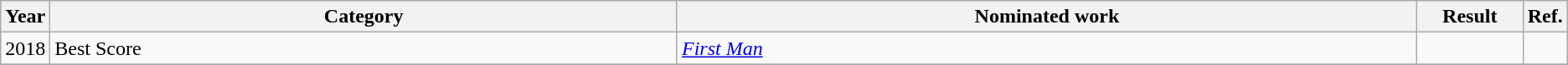<table class=wikitable>
<tr>
<th scope="col" style="width:1em;">Year</th>
<th scope="col" style="width:33em;">Category</th>
<th scope="col" style="width:39em;">Nominated work</th>
<th scope="col" style="width:5em;">Result</th>
<th scope="col" style="width:1em;">Ref.</th>
</tr>
<tr>
<td>2018</td>
<td>Best Score</td>
<td><em><a href='#'>First Man</a></em></td>
<td></td>
<td rowspan="1"></td>
</tr>
<tr>
</tr>
</table>
